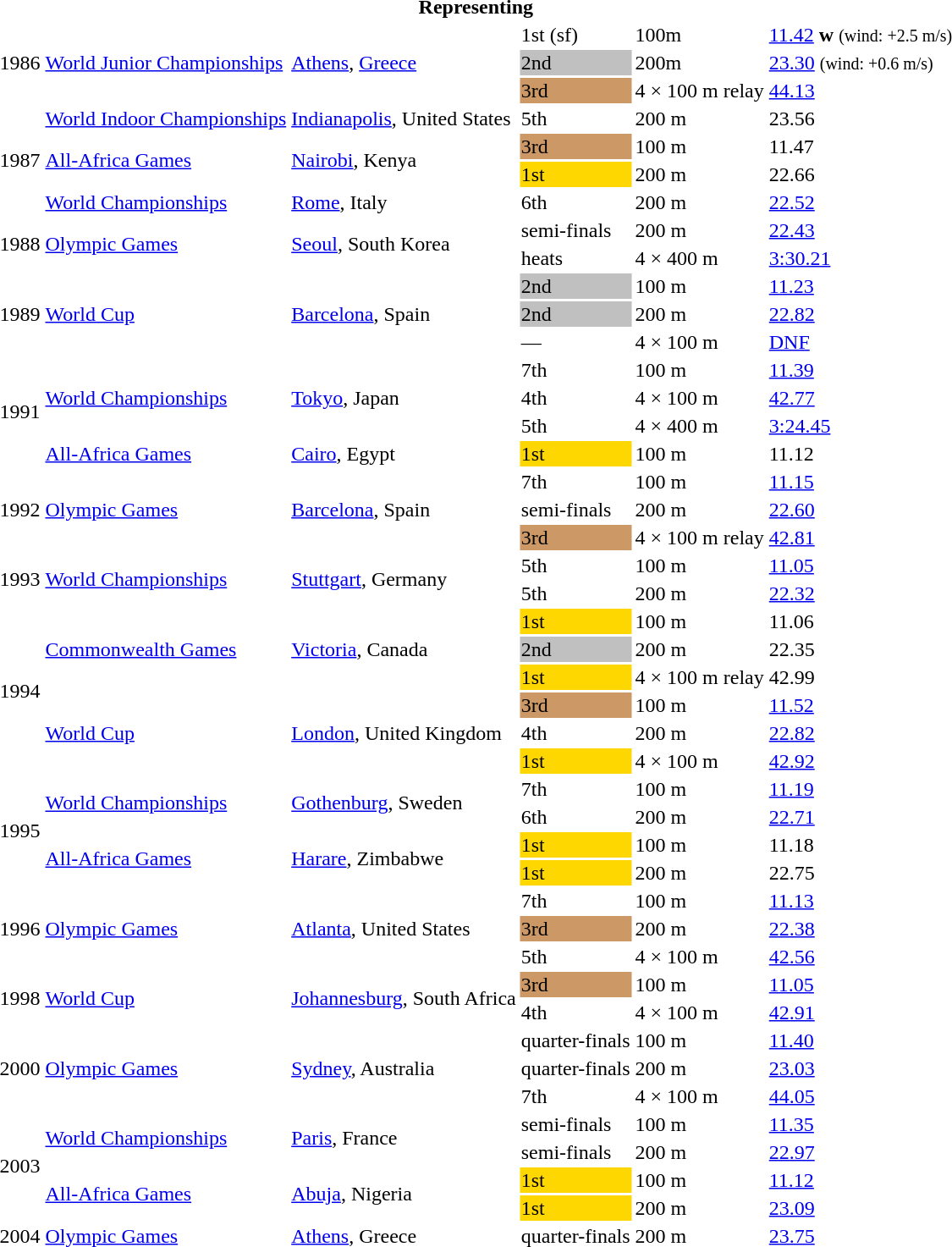<table>
<tr>
<th colspan="6">Representing </th>
</tr>
<tr>
<td rowspan=3>1986</td>
<td rowspan=3><a href='#'>World Junior Championships</a></td>
<td rowspan=3><a href='#'>Athens</a>, <a href='#'>Greece</a></td>
<td>1st (sf)</td>
<td>100m</td>
<td><a href='#'>11.42</a> <strong>w</strong> <small>(wind: +2.5 m/s)</small></td>
</tr>
<tr>
<td bgcolor=silver>2nd</td>
<td>200m</td>
<td><a href='#'>23.30</a> <small>(wind: +0.6 m/s)</small></td>
</tr>
<tr>
<td bgcolor="cc9966">3rd</td>
<td>4 × 100 m relay</td>
<td><a href='#'>44.13</a></td>
</tr>
<tr>
<td rowspan=4>1987</td>
<td><a href='#'>World Indoor Championships</a></td>
<td><a href='#'>Indianapolis</a>, United States</td>
<td>5th</td>
<td>200 m</td>
<td>23.56</td>
</tr>
<tr>
<td rowspan=2><a href='#'>All-Africa Games</a></td>
<td rowspan=2><a href='#'>Nairobi</a>, Kenya</td>
<td bgcolor="cc9966">3rd</td>
<td>100 m</td>
<td>11.47</td>
</tr>
<tr>
<td bgcolor="gold">1st</td>
<td>200 m</td>
<td>22.66</td>
</tr>
<tr>
<td><a href='#'>World Championships</a></td>
<td><a href='#'>Rome</a>, Italy</td>
<td>6th</td>
<td>200 m</td>
<td><a href='#'>22.52</a></td>
</tr>
<tr>
<td rowspan=2>1988</td>
<td rowspan=2><a href='#'>Olympic Games</a></td>
<td rowspan=2><a href='#'>Seoul</a>, South Korea</td>
<td>semi-finals</td>
<td>200 m</td>
<td><a href='#'>22.43</a></td>
</tr>
<tr>
<td>heats</td>
<td>4 × 400 m</td>
<td><a href='#'>3:30.21</a></td>
</tr>
<tr>
<td rowspan=3>1989</td>
<td rowspan=3><a href='#'>World Cup</a></td>
<td rowspan=3><a href='#'>Barcelona</a>, Spain</td>
<td bgcolor="silver">2nd</td>
<td>100 m</td>
<td><a href='#'>11.23</a></td>
</tr>
<tr>
<td bgcolor="silver">2nd</td>
<td>200 m</td>
<td><a href='#'>22.82</a></td>
</tr>
<tr>
<td>—</td>
<td>4 × 100 m</td>
<td><a href='#'>DNF</a></td>
</tr>
<tr>
<td rowspan=4>1991</td>
<td rowspan=3><a href='#'>World Championships</a></td>
<td rowspan=3><a href='#'>Tokyo</a>, Japan</td>
<td>7th</td>
<td>100 m</td>
<td><a href='#'>11.39</a></td>
</tr>
<tr>
<td>4th</td>
<td>4 × 100 m</td>
<td><a href='#'>42.77</a></td>
</tr>
<tr>
<td>5th</td>
<td>4 × 400 m</td>
<td><a href='#'>3:24.45</a></td>
</tr>
<tr>
<td><a href='#'>All-Africa Games</a></td>
<td><a href='#'>Cairo</a>, Egypt</td>
<td bgcolor="gold">1st</td>
<td>100 m</td>
<td>11.12</td>
</tr>
<tr>
<td rowspan=3>1992</td>
<td rowspan=3><a href='#'>Olympic Games</a></td>
<td rowspan=3><a href='#'>Barcelona</a>, Spain</td>
<td>7th</td>
<td>100 m</td>
<td><a href='#'>11.15</a></td>
</tr>
<tr>
<td>semi-finals</td>
<td>200 m</td>
<td><a href='#'>22.60</a></td>
</tr>
<tr>
<td bgcolor="cc9966">3rd</td>
<td>4 × 100 m relay</td>
<td><a href='#'>42.81</a></td>
</tr>
<tr>
<td rowspan=2>1993</td>
<td rowspan=2><a href='#'>World Championships</a></td>
<td rowspan=2><a href='#'>Stuttgart</a>, Germany</td>
<td>5th</td>
<td>100 m</td>
<td><a href='#'>11.05</a></td>
</tr>
<tr>
<td>5th</td>
<td>200 m</td>
<td><a href='#'>22.32</a></td>
</tr>
<tr>
<td rowspan=6>1994</td>
<td rowspan=3><a href='#'>Commonwealth Games</a></td>
<td rowspan=3><a href='#'>Victoria</a>, Canada</td>
<td bgcolor="gold">1st</td>
<td>100 m</td>
<td>11.06</td>
</tr>
<tr>
<td bgcolor="silver">2nd</td>
<td>200 m</td>
<td>22.35</td>
</tr>
<tr>
<td bgcolor="gold">1st</td>
<td>4 × 100 m relay</td>
<td>42.99</td>
</tr>
<tr>
<td rowspan=3><a href='#'>World Cup</a></td>
<td rowspan=3><a href='#'>London</a>, United Kingdom</td>
<td bgcolor="cc9966">3rd</td>
<td>100 m</td>
<td><a href='#'>11.52</a></td>
</tr>
<tr>
<td>4th</td>
<td>200 m</td>
<td><a href='#'>22.82</a></td>
</tr>
<tr>
<td bgcolor="gold">1st</td>
<td>4 × 100 m</td>
<td><a href='#'>42.92</a></td>
</tr>
<tr>
<td rowspan=4>1995</td>
<td rowspan=2><a href='#'>World Championships</a></td>
<td rowspan=2><a href='#'>Gothenburg</a>, Sweden</td>
<td>7th</td>
<td>100 m</td>
<td><a href='#'>11.19</a></td>
</tr>
<tr>
<td>6th</td>
<td>200 m</td>
<td><a href='#'>22.71</a></td>
</tr>
<tr>
<td rowspan=2><a href='#'>All-Africa Games</a></td>
<td rowspan=2><a href='#'>Harare</a>, Zimbabwe</td>
<td bgcolor="gold">1st</td>
<td>100 m</td>
<td>11.18</td>
</tr>
<tr>
<td bgcolor="gold">1st</td>
<td>200 m</td>
<td>22.75</td>
</tr>
<tr>
<td rowspan=3>1996</td>
<td rowspan=3><a href='#'>Olympic Games</a></td>
<td rowspan=3><a href='#'>Atlanta</a>, United States</td>
<td>7th</td>
<td>100 m</td>
<td><a href='#'>11.13</a></td>
</tr>
<tr>
<td bgcolor="cc9966">3rd</td>
<td>200 m</td>
<td><a href='#'>22.38</a></td>
</tr>
<tr>
<td>5th</td>
<td>4 × 100 m</td>
<td><a href='#'>42.56</a></td>
</tr>
<tr>
<td rowspan=2>1998</td>
<td rowspan=2><a href='#'>World Cup</a></td>
<td rowspan=2><a href='#'>Johannesburg</a>, South Africa</td>
<td bgcolor="cc9966">3rd</td>
<td>100 m</td>
<td><a href='#'>11.05</a></td>
</tr>
<tr>
<td>4th</td>
<td>4 × 100 m</td>
<td><a href='#'>42.91</a></td>
</tr>
<tr>
<td rowspan=3>2000</td>
<td rowspan=3><a href='#'>Olympic Games</a></td>
<td rowspan=3><a href='#'>Sydney</a>, Australia</td>
<td>quarter-finals</td>
<td>100 m</td>
<td><a href='#'>11.40</a></td>
</tr>
<tr>
<td>quarter-finals</td>
<td>200 m</td>
<td><a href='#'>23.03</a></td>
</tr>
<tr>
<td>7th</td>
<td>4 × 100 m</td>
<td><a href='#'>44.05</a></td>
</tr>
<tr>
<td rowspan=4>2003</td>
<td rowspan=2><a href='#'>World Championships</a></td>
<td rowspan=2><a href='#'>Paris</a>, France</td>
<td>semi-finals</td>
<td>100 m</td>
<td><a href='#'>11.35</a></td>
</tr>
<tr>
<td>semi-finals</td>
<td>200 m</td>
<td><a href='#'>22.97</a></td>
</tr>
<tr>
<td rowspan=2><a href='#'>All-Africa Games</a></td>
<td rowspan=2><a href='#'>Abuja</a>, Nigeria</td>
<td bgcolor="gold">1st</td>
<td>100 m</td>
<td><a href='#'>11.12</a></td>
</tr>
<tr>
<td bgcolor="gold">1st</td>
<td>200 m</td>
<td><a href='#'>23.09</a></td>
</tr>
<tr>
<td>2004</td>
<td><a href='#'>Olympic Games</a></td>
<td><a href='#'>Athens</a>, Greece</td>
<td>quarter-finals</td>
<td>200 m</td>
<td><a href='#'>23.75</a></td>
</tr>
</table>
